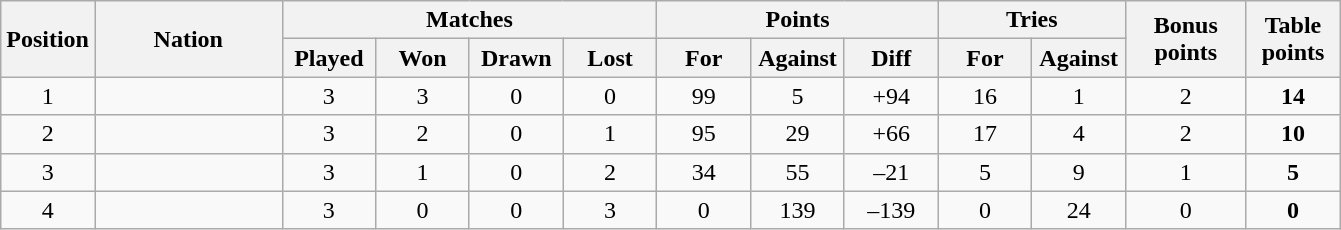<table class="wikitable" style="text-align:center">
<tr>
<th rowspan="2" style="width:7%">Position</th>
<th rowspan="2" style="width:14%">Nation</th>
<th colspan="4" style="width:28%">Matches</th>
<th colspan="3" style="width:21%">Points</th>
<th colspan="2" style="width:8%">Tries</th>
<th rowspan="2" style="width:9%">Bonus<br>points</th>
<th rowspan="2" style="width:9%">Table<br>points</th>
</tr>
<tr>
<th style="width:7%">Played</th>
<th style="width:7%">Won</th>
<th style="width:7%">Drawn</th>
<th style="width:7%">Lost</th>
<th style="width:7%">For</th>
<th style="width:7%">Against</th>
<th style="width:7%">Diff</th>
<th style="width:7%">For</th>
<th style="width:7%">Against</th>
</tr>
<tr>
<td>1</td>
<td align="left"></td>
<td>3</td>
<td>3</td>
<td>0</td>
<td>0</td>
<td>99</td>
<td>5</td>
<td>+94</td>
<td>16</td>
<td>1</td>
<td>2</td>
<td><strong>14</strong></td>
</tr>
<tr>
<td>2</td>
<td align="left"></td>
<td>3</td>
<td>2</td>
<td>0</td>
<td>1</td>
<td>95</td>
<td>29</td>
<td>+66</td>
<td>17</td>
<td>4</td>
<td>2</td>
<td><strong>10</strong></td>
</tr>
<tr>
<td>3</td>
<td align="left"></td>
<td>3</td>
<td>1</td>
<td>0</td>
<td>2</td>
<td>34</td>
<td>55</td>
<td>–21</td>
<td>5</td>
<td>9</td>
<td>1</td>
<td><strong>5</strong></td>
</tr>
<tr>
<td>4</td>
<td align="left"></td>
<td>3</td>
<td>0</td>
<td>0</td>
<td>3</td>
<td>0</td>
<td>139</td>
<td>–139</td>
<td>0</td>
<td>24</td>
<td>0</td>
<td><strong>0</strong></td>
</tr>
</table>
